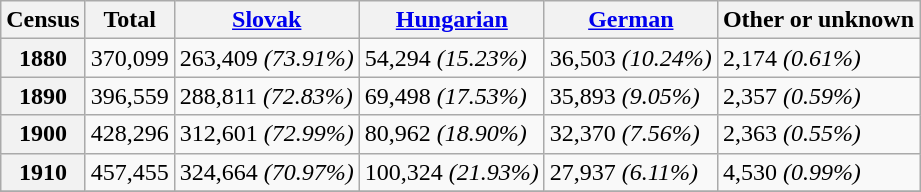<table class="wikitable">
<tr>
<th>Census</th>
<th>Total</th>
<th><a href='#'>Slovak</a></th>
<th><a href='#'>Hungarian</a></th>
<th><a href='#'>German</a></th>
<th>Other or unknown</th>
</tr>
<tr>
<th>1880</th>
<td>370,099</td>
<td>263,409 <em>(73.91%)</em></td>
<td>54,294 <em>(15.23%)</em></td>
<td>36,503 <em>(10.24%)</em></td>
<td>2,174 <em>(0.61%)</em></td>
</tr>
<tr>
<th>1890</th>
<td>396,559</td>
<td>288,811 <em>(72.83%)</em></td>
<td>69,498 <em>(17.53%)</em></td>
<td>35,893 <em>(9.05%)</em></td>
<td>2,357 <em>(0.59%)</em></td>
</tr>
<tr>
<th>1900</th>
<td>428,296</td>
<td>312,601 <em>(72.99%)</em></td>
<td>80,962 <em>(18.90%)</em></td>
<td>32,370 <em>(7.56%)</em></td>
<td>2,363 <em>(0.55%)</em></td>
</tr>
<tr>
<th>1910</th>
<td>457,455</td>
<td>324,664 <em>(70.97%)</em></td>
<td>100,324 <em>(21.93%)</em></td>
<td>27,937 <em>(6.11%)</em></td>
<td>4,530 <em>(0.99%)</em></td>
</tr>
<tr>
</tr>
</table>
